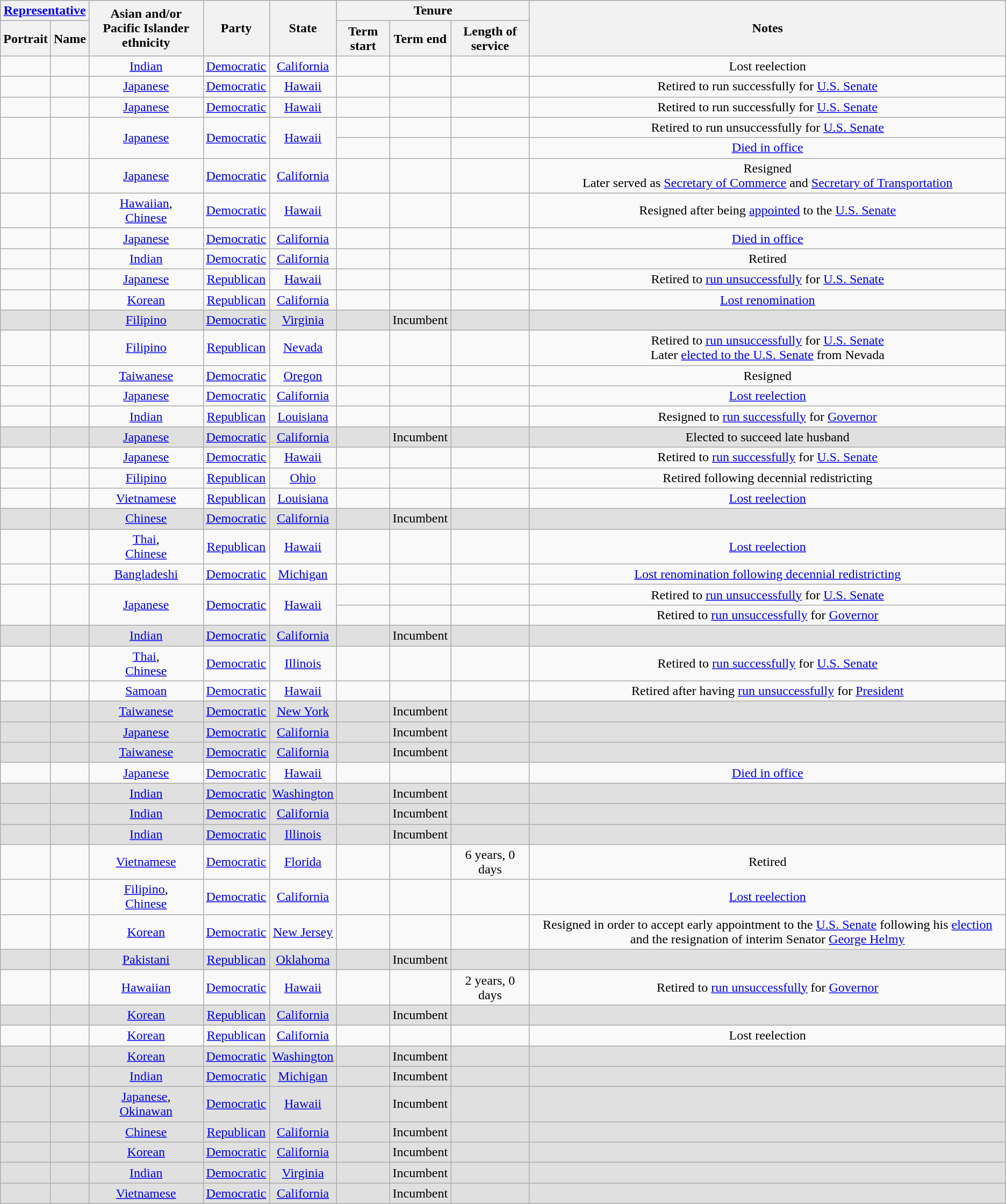<table class="wikitable sortable plainrowheaders" style="text-align: center;">
<tr bgcolor="#CCCCCC">
<th colspan=2 class=unsortable><a href='#'>Representative</a></th>
<th rowspan=2>Asian and/or<br>Pacific Islander ethnicity</th>
<th rowspan=2>Party</th>
<th rowspan=2>State</th>
<th colspan=3>Tenure</th>
<th rowspan=2>Notes</th>
</tr>
<tr>
<th>Portrait</th>
<th>Name<br></th>
<th>Term start</th>
<th>Term end</th>
<th>Length of service</th>
</tr>
<tr>
<td></td>
<td><strong></strong><br></td>
<td><a href='#'>Indian</a></td>
<td><a href='#'>Democratic</a></td>
<td><a href='#'>California</a></td>
<td></td>
<td></td>
<td></td>
<td>Lost reelection</td>
</tr>
<tr>
<td></td>
<td><strong></strong><br></td>
<td><a href='#'>Japanese</a></td>
<td><a href='#'>Democratic</a></td>
<td><a href='#'>Hawaii</a></td>
<td></td>
<td></td>
<td></td>
<td>Retired to run successfully for <a href='#'>U.S. Senate</a></td>
</tr>
<tr>
<td></td>
<td><strong></strong><br></td>
<td><a href='#'>Japanese</a></td>
<td><a href='#'>Democratic</a></td>
<td><a href='#'>Hawaii</a></td>
<td></td>
<td></td>
<td></td>
<td>Retired to run successfully for <a href='#'>U.S. Senate</a></td>
</tr>
<tr>
<td rowspan=2></td>
<td rowspan=2><strong></strong><br></td>
<td rowspan=2><a href='#'>Japanese</a></td>
<td rowspan=2 ><a href='#'>Democratic</a></td>
<td rowspan=2><a href='#'>Hawaii</a></td>
<td></td>
<td></td>
<td></td>
<td>Retired to run unsuccessfully for <a href='#'>U.S. Senate</a></td>
</tr>
<tr>
<td></td>
<td></td>
<td></td>
<td><a href='#'>Died in office</a></td>
</tr>
<tr>
<td></td>
<td><strong></strong><br></td>
<td><a href='#'>Japanese</a></td>
<td><a href='#'>Democratic</a></td>
<td><a href='#'>California</a></td>
<td></td>
<td></td>
<td></td>
<td>Resigned<br>Later served as <a href='#'>Secretary of Commerce</a> and <a href='#'>Secretary of Transportation</a></td>
</tr>
<tr>
<td></td>
<td><strong></strong><br></td>
<td><a href='#'>Hawaiian</a>,<br><a href='#'>Chinese</a></td>
<td><a href='#'>Democratic</a></td>
<td><a href='#'>Hawaii</a></td>
<td></td>
<td></td>
<td></td>
<td>Resigned after being <a href='#'>appointed</a> to the <a href='#'>U.S. Senate</a></td>
</tr>
<tr>
<td></td>
<td><strong></strong><br></td>
<td><a href='#'>Japanese</a></td>
<td><a href='#'>Democratic</a></td>
<td><a href='#'>California</a></td>
<td></td>
<td></td>
<td></td>
<td><a href='#'>Died in office</a></td>
</tr>
<tr>
<td></td>
<td><strong></strong><br></td>
<td><a href='#'>Indian</a></td>
<td><a href='#'>Democratic</a></td>
<td><a href='#'>California</a></td>
<td></td>
<td></td>
<td></td>
<td>Retired</td>
</tr>
<tr>
<td></td>
<td><strong></strong><br></td>
<td><a href='#'>Japanese</a></td>
<td><a href='#'>Republican</a></td>
<td><a href='#'>Hawaii</a></td>
<td></td>
<td></td>
<td></td>
<td>Retired to <a href='#'>run unsuccessfully</a> for <a href='#'>U.S. Senate</a></td>
</tr>
<tr>
<td></td>
<td><strong></strong><br></td>
<td><a href='#'>Korean</a></td>
<td><a href='#'>Republican</a></td>
<td><a href='#'>California</a></td>
<td></td>
<td></td>
<td></td>
<td><a href='#'>Lost renomination</a></td>
</tr>
<tr style="background:#e0e0e0">
<td></td>
<td><strong></strong><br></td>
<td><a href='#'>Filipino</a></td>
<td><a href='#'>Democratic</a></td>
<td><a href='#'>Virginia</a></td>
<td></td>
<td>Incumbent</td>
<td></td>
<td></td>
</tr>
<tr>
<td></td>
<td><strong></strong><br></td>
<td><a href='#'>Filipino</a></td>
<td><a href='#'>Republican</a></td>
<td><a href='#'>Nevada</a></td>
<td></td>
<td></td>
<td></td>
<td>Retired to <a href='#'>run unsuccessfully</a> for <a href='#'>U.S. Senate</a><br>Later <a href='#'>elected to the U.S. Senate</a> from Nevada</td>
</tr>
<tr>
<td></td>
<td><strong></strong><br></td>
<td><a href='#'>Taiwanese</a></td>
<td><a href='#'>Democratic</a></td>
<td><a href='#'>Oregon</a></td>
<td></td>
<td></td>
<td></td>
<td>Resigned</td>
</tr>
<tr>
<td></td>
<td><strong></strong><br></td>
<td><a href='#'>Japanese</a></td>
<td><a href='#'>Democratic</a></td>
<td><a href='#'>California</a></td>
<td></td>
<td></td>
<td></td>
<td><a href='#'>Lost reelection</a></td>
</tr>
<tr>
<td></td>
<td><strong></strong><br></td>
<td><a href='#'>Indian</a></td>
<td><a href='#'>Republican</a></td>
<td><a href='#'>Louisiana</a></td>
<td></td>
<td></td>
<td></td>
<td>Resigned to <a href='#'>run successfully</a> for <a href='#'>Governor</a></td>
</tr>
<tr style="background:#e0e0e0">
<td></td>
<td><strong></strong><br></td>
<td><a href='#'>Japanese</a></td>
<td><a href='#'>Democratic</a></td>
<td><a href='#'>California</a></td>
<td></td>
<td>Incumbent</td>
<td></td>
<td>Elected to succeed late husband</td>
</tr>
<tr>
<td></td>
<td><strong></strong><br></td>
<td><a href='#'>Japanese</a></td>
<td><a href='#'>Democratic</a></td>
<td><a href='#'>Hawaii</a></td>
<td></td>
<td></td>
<td></td>
<td>Retired to <a href='#'>run successfully</a> for <a href='#'>U.S. Senate</a></td>
</tr>
<tr>
<td></td>
<td><strong></strong><br></td>
<td><a href='#'>Filipino</a></td>
<td><a href='#'>Republican</a></td>
<td><a href='#'>Ohio</a></td>
<td></td>
<td></td>
<td></td>
<td>Retired following decennial redistricting</td>
</tr>
<tr>
<td></td>
<td><strong></strong><br></td>
<td><a href='#'>Vietnamese</a></td>
<td><a href='#'>Republican</a></td>
<td><a href='#'>Louisiana</a></td>
<td></td>
<td></td>
<td></td>
<td><a href='#'>Lost reelection</a></td>
</tr>
<tr style="background:#e0e0e0">
<td></td>
<td><strong></strong><br></td>
<td><a href='#'>Chinese</a></td>
<td><a href='#'>Democratic</a></td>
<td><a href='#'>California</a></td>
<td></td>
<td>Incumbent</td>
<td></td>
<td></td>
</tr>
<tr>
<td></td>
<td><strong></strong><br></td>
<td><a href='#'>Thai</a>,<br><a href='#'>Chinese</a></td>
<td><a href='#'>Republican</a></td>
<td><a href='#'>Hawaii</a></td>
<td></td>
<td></td>
<td></td>
<td><a href='#'>Lost reelection</a></td>
</tr>
<tr>
<td></td>
<td><strong></strong><br></td>
<td><a href='#'>Bangladeshi</a></td>
<td><a href='#'>Democratic</a></td>
<td><a href='#'>Michigan</a></td>
<td></td>
<td></td>
<td></td>
<td><a href='#'>Lost renomination following decennial redistricting</a></td>
</tr>
<tr>
<td rowspan=2></td>
<td rowspan=2><strong></strong><br></td>
<td rowspan=2><a href='#'>Japanese</a></td>
<td rowspan=2 ><a href='#'>Democratic</a></td>
<td rowspan=2><a href='#'>Hawaii</a></td>
<td></td>
<td></td>
<td></td>
<td>Retired to <a href='#'>run unsuccessfully</a> for <a href='#'>U.S. Senate</a></td>
</tr>
<tr>
<td></td>
<td></td>
<td></td>
<td>Retired to <a href='#'>run unsuccessfully</a> for <a href='#'>Governor</a></td>
</tr>
<tr style="background:#e0e0e0">
<td></td>
<td><strong></strong><br></td>
<td><a href='#'>Indian</a></td>
<td><a href='#'>Democratic</a></td>
<td><a href='#'>California</a></td>
<td></td>
<td>Incumbent</td>
<td></td>
<td></td>
</tr>
<tr>
<td></td>
<td><strong></strong><br></td>
<td><a href='#'>Thai</a>,<br><a href='#'>Chinese</a></td>
<td><a href='#'>Democratic</a></td>
<td><a href='#'>Illinois</a></td>
<td></td>
<td></td>
<td></td>
<td>Retired to <a href='#'>run successfully</a> for <a href='#'>U.S. Senate</a></td>
</tr>
<tr>
<td></td>
<td><strong></strong><br></td>
<td><a href='#'>Samoan</a></td>
<td><a href='#'>Democratic</a></td>
<td><a href='#'>Hawaii</a></td>
<td></td>
<td></td>
<td></td>
<td>Retired after having <a href='#'>run unsuccessfully</a> for <a href='#'>President</a></td>
</tr>
<tr style="background:#e0e0e0">
<td></td>
<td><strong></strong><br></td>
<td><a href='#'>Taiwanese</a></td>
<td><a href='#'>Democratic</a></td>
<td><a href='#'>New York</a></td>
<td></td>
<td>Incumbent</td>
<td></td>
<td></td>
</tr>
<tr style="background:#e0e0e0">
<td></td>
<td><strong></strong><br></td>
<td><a href='#'>Japanese</a></td>
<td><a href='#'>Democratic</a></td>
<td><a href='#'>California</a></td>
<td></td>
<td>Incumbent</td>
<td></td>
<td></td>
</tr>
<tr style="background:#e0e0e0">
<td></td>
<td><strong></strong><br></td>
<td><a href='#'>Taiwanese</a></td>
<td><a href='#'>Democratic</a></td>
<td><a href='#'>California</a></td>
<td></td>
<td>Incumbent</td>
<td></td>
<td></td>
</tr>
<tr>
<td></td>
<td><strong></strong><br></td>
<td><a href='#'>Japanese</a></td>
<td><a href='#'>Democratic</a></td>
<td><a href='#'>Hawaii</a></td>
<td></td>
<td></td>
<td></td>
<td><a href='#'>Died in office</a></td>
</tr>
<tr style="background:#e0e0e0">
<td></td>
<td><strong></strong><br></td>
<td><a href='#'>Indian</a></td>
<td><a href='#'>Democratic</a></td>
<td><a href='#'>Washington</a></td>
<td></td>
<td>Incumbent</td>
<td></td>
<td></td>
</tr>
<tr style="background:#e0e0e0">
<td></td>
<td><strong></strong><br></td>
<td><a href='#'>Indian</a></td>
<td><a href='#'>Democratic</a></td>
<td><a href='#'>California</a></td>
<td></td>
<td>Incumbent</td>
<td></td>
<td></td>
</tr>
<tr style="background:#e0e0e0">
<td></td>
<td><strong></strong><br></td>
<td><a href='#'>Indian</a></td>
<td><a href='#'>Democratic</a></td>
<td><a href='#'>Illinois</a></td>
<td></td>
<td>Incumbent</td>
<td></td>
<td></td>
</tr>
<tr style=>
<td></td>
<td><strong></strong><br></td>
<td><a href='#'>Vietnamese</a></td>
<td><a href='#'>Democratic</a></td>
<td><a href='#'>Florida</a></td>
<td></td>
<td></td>
<td>6 years, 0 days</td>
<td>Retired</td>
</tr>
<tr>
<td></td>
<td><strong></strong><br></td>
<td><a href='#'>Filipino</a>,<br><a href='#'>Chinese</a></td>
<td><a href='#'>Democratic</a></td>
<td><a href='#'>California</a></td>
<td></td>
<td></td>
<td></td>
<td><a href='#'>Lost reelection</a></td>
</tr>
<tr>
<td></td>
<td><strong></strong><br></td>
<td><a href='#'>Korean</a></td>
<td><a href='#'>Democratic</a></td>
<td><a href='#'>New Jersey</a></td>
<td></td>
<td></td>
<td></td>
<td>Resigned in order to accept early appointment to the <a href='#'>U.S. Senate</a> following his <a href='#'>election</a> and the resignation of interim Senator <a href='#'>George Helmy</a></td>
</tr>
<tr style="background:#e0e0e0">
<td></td>
<td><strong></strong><br></td>
<td><a href='#'>Pakistani</a></td>
<td><a href='#'>Republican</a></td>
<td><a href='#'>Oklahoma</a></td>
<td></td>
<td>Incumbent</td>
<td></td>
<td></td>
</tr>
<tr>
<td></td>
<td><strong></strong><br></td>
<td><a href='#'>Hawaiian</a></td>
<td><a href='#'>Democratic</a></td>
<td><a href='#'>Hawaii</a></td>
<td></td>
<td></td>
<td>2 years, 0 days</td>
<td>Retired to <a href='#'>run unsuccessfully</a> for <a href='#'>Governor</a></td>
</tr>
<tr style="background:#e0e0e0">
<td></td>
<td><strong></strong><br></td>
<td><a href='#'>Korean</a></td>
<td><a href='#'>Republican</a></td>
<td><a href='#'>California</a></td>
<td></td>
<td>Incumbent</td>
<td></td>
<td></td>
</tr>
<tr>
<td></td>
<td><strong></strong><br></td>
<td><a href='#'>Korean</a></td>
<td><a href='#'>Republican</a></td>
<td><a href='#'>California</a></td>
<td></td>
<td></td>
<td></td>
<td>Lost reelection</td>
</tr>
<tr style="background:#e0e0e0">
<td></td>
<td><strong></strong><br></td>
<td><a href='#'>Korean</a></td>
<td><a href='#'>Democratic</a></td>
<td><a href='#'>Washington</a></td>
<td></td>
<td>Incumbent</td>
<td></td>
<td></td>
</tr>
<tr style="background:#e0e0e0">
<td></td>
<td><strong></strong><br></td>
<td><a href='#'>Indian</a></td>
<td><a href='#'>Democratic</a></td>
<td><a href='#'>Michigan</a></td>
<td></td>
<td>Incumbent</td>
<td></td>
<td></td>
</tr>
<tr style="background:#e0e0e0">
<td></td>
<td><strong></strong><br></td>
<td><a href='#'>Japanese</a>,<br> <a href='#'>Okinawan</a></td>
<td><a href='#'>Democratic</a></td>
<td><a href='#'>Hawaii</a></td>
<td></td>
<td>Incumbent</td>
<td></td>
<td></td>
</tr>
<tr style="background:#e0e0e0">
<td></td>
<td><strong></strong><br></td>
<td><a href='#'>Chinese</a></td>
<td><a href='#'>Republican</a></td>
<td><a href='#'>California</a></td>
<td></td>
<td>Incumbent</td>
<td></td>
<td></td>
</tr>
<tr style="background:#e0e0e0">
<td></td>
<td><strong></strong><br></td>
<td><a href='#'>Korean</a></td>
<td><a href='#'>Democratic</a></td>
<td><a href='#'>California</a></td>
<td></td>
<td>Incumbent</td>
<td></td>
<td></td>
</tr>
<tr style="background:#e0e0e0">
<td></td>
<td><strong></strong><br></td>
<td><a href='#'>Indian</a></td>
<td><a href='#'>Democratic</a></td>
<td><a href='#'>Virginia</a></td>
<td></td>
<td>Incumbent</td>
<td></td>
<td></td>
</tr>
<tr style="background:#e0e0e0">
<td></td>
<td><strong></strong><br></td>
<td><a href='#'>Vietnamese</a></td>
<td><a href='#'>Democratic</a></td>
<td><a href='#'>California</a></td>
<td></td>
<td>Incumbent</td>
<td></td>
<td></td>
</tr>
</table>
